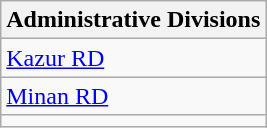<table class="wikitable">
<tr>
<th>Administrative Divisions</th>
</tr>
<tr>
<td><a href='#'>Kazur RD</a></td>
</tr>
<tr>
<td><a href='#'>Minan RD</a></td>
</tr>
<tr>
<td colspan=1></td>
</tr>
</table>
